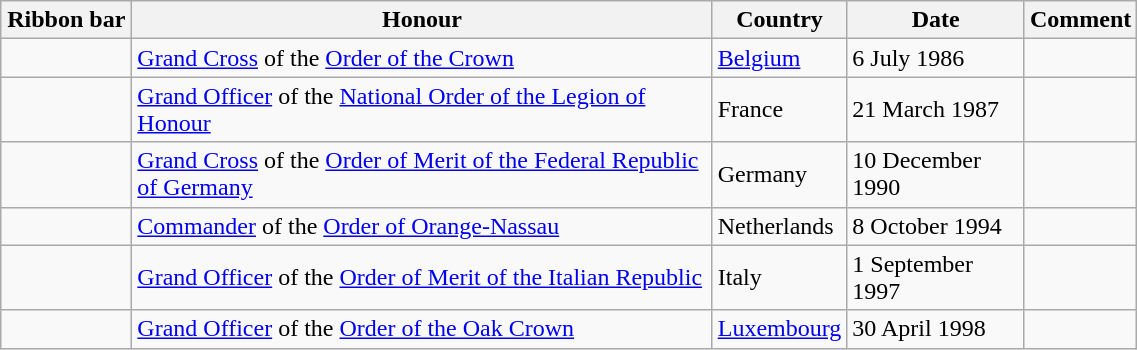<table class="wikitable" style="width:60%;">
<tr>
<th style="width:80px;">Ribbon bar</th>
<th>Honour</th>
<th>Country</th>
<th>Date</th>
<th>Comment</th>
</tr>
<tr>
<td></td>
<td><a href='#'>Grand Cross</a> of the <a href='#'>Order of the Crown</a></td>
<td><a href='#'>Belgium</a></td>
<td>6 July 1986</td>
<td></td>
</tr>
<tr>
<td></td>
<td><a href='#'>Grand Officer</a> of the <a href='#'>National Order of the Legion of Honour</a></td>
<td>France</td>
<td>21 March 1987</td>
<td></td>
</tr>
<tr>
<td></td>
<td><a href='#'>Grand Cross</a> of the <a href='#'>Order of Merit of the Federal Republic of Germany</a></td>
<td>Germany</td>
<td>10 December 1990</td>
<td></td>
</tr>
<tr>
<td></td>
<td><a href='#'>Commander</a> of the <a href='#'>Order of Orange-Nassau</a></td>
<td>Netherlands</td>
<td>8 October 1994</td>
<td></td>
</tr>
<tr>
<td></td>
<td><a href='#'>Grand Officer</a> of the <a href='#'>Order of Merit of the Italian Republic</a></td>
<td>Italy</td>
<td>1 September 1997</td>
<td></td>
</tr>
<tr>
<td></td>
<td><a href='#'>Grand Officer</a> of the <a href='#'>Order of the Oak Crown</a></td>
<td><a href='#'>Luxembourg</a></td>
<td>30 April 1998</td>
<td></td>
</tr>
</table>
